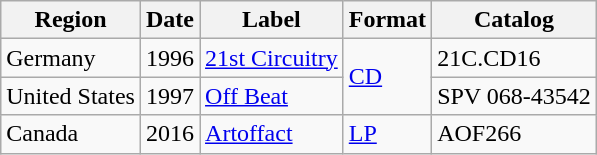<table class="wikitable">
<tr>
<th>Region</th>
<th>Date</th>
<th>Label</th>
<th>Format</th>
<th>Catalog</th>
</tr>
<tr>
<td>Germany</td>
<td>1996</td>
<td><a href='#'>21st Circuitry</a></td>
<td rowspan="2"><a href='#'>CD</a></td>
<td>21C.CD16</td>
</tr>
<tr>
<td>United States</td>
<td>1997</td>
<td><a href='#'>Off Beat</a></td>
<td>SPV 068-43542</td>
</tr>
<tr>
<td>Canada</td>
<td>2016</td>
<td><a href='#'>Artoffact</a></td>
<td><a href='#'>LP</a></td>
<td>AOF266</td>
</tr>
</table>
